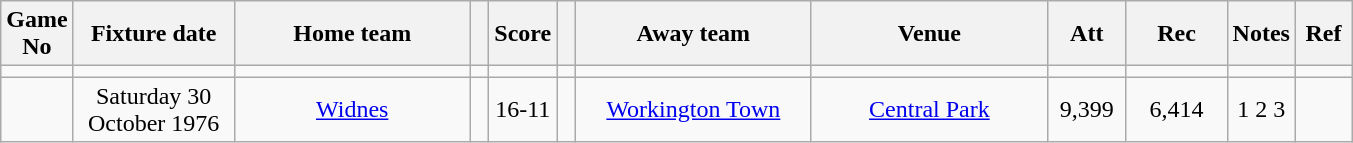<table class="wikitable" style="text-align:center;">
<tr>
<th width=20 abbr="No">Game No</th>
<th width=100 abbr="Date">Fixture date</th>
<th width=150 abbr="Home team">Home team</th>
<th width=5 abbr="space"></th>
<th width=20 abbr="Score">Score</th>
<th width=5 abbr="space"></th>
<th width=150 abbr="Away team">Away team</th>
<th width=150 abbr="Venue">Venue</th>
<th width=45 abbr="Att">Att</th>
<th width=60 abbr="Rec">Rec</th>
<th width=20 abbr="Notes">Notes</th>
<th width=30 abbr="Ref">Ref</th>
</tr>
<tr>
<td></td>
<td></td>
<td></td>
<td></td>
<td></td>
<td></td>
<td></td>
<td></td>
<td></td>
<td></td>
<td></td>
</tr>
<tr>
<td></td>
<td>Saturday 30 October 1976</td>
<td><a href='#'>Widnes</a></td>
<td></td>
<td>16-11</td>
<td></td>
<td><a href='#'>Workington Town</a></td>
<td><a href='#'>Central Park</a></td>
<td>9,399</td>
<td>6,414</td>
<td>1 2 3</td>
<td></td>
</tr>
</table>
